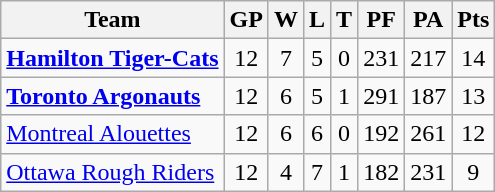<table class="wikitable">
<tr>
<th>Team</th>
<th>GP</th>
<th>W</th>
<th>L</th>
<th>T</th>
<th>PF</th>
<th>PA</th>
<th>Pts</th>
</tr>
<tr align="center">
<td align="left"><strong><a href='#'>Hamilton Tiger-Cats</a></strong></td>
<td>12</td>
<td>7</td>
<td>5</td>
<td>0</td>
<td>231</td>
<td>217</td>
<td>14</td>
</tr>
<tr align="center">
<td align="left"><strong><a href='#'>Toronto Argonauts</a></strong></td>
<td>12</td>
<td>6</td>
<td>5</td>
<td>1</td>
<td>291</td>
<td>187</td>
<td>13</td>
</tr>
<tr align="center">
<td align="left"><a href='#'>Montreal Alouettes</a></td>
<td>12</td>
<td>6</td>
<td>6</td>
<td>0</td>
<td>192</td>
<td>261</td>
<td>12</td>
</tr>
<tr align="center">
<td align="left"><a href='#'>Ottawa Rough Riders</a></td>
<td>12</td>
<td>4</td>
<td>7</td>
<td>1</td>
<td>182</td>
<td>231</td>
<td>9</td>
</tr>
</table>
